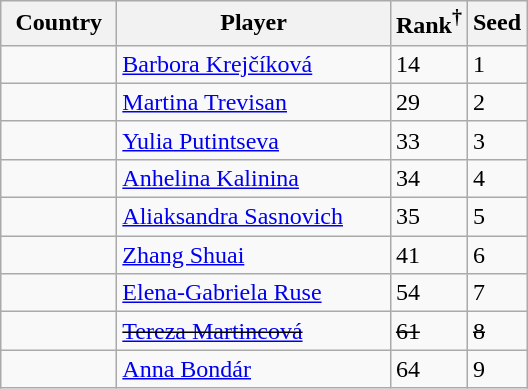<table class="sortable wikitable nowrap">
<tr>
<th width="70">Country</th>
<th width="175">Player</th>
<th>Rank<sup>†</sup></th>
<th>Seed</th>
</tr>
<tr>
<td></td>
<td><a href='#'>Barbora Krejčíková</a></td>
<td>14</td>
<td>1</td>
</tr>
<tr>
<td></td>
<td><a href='#'>Martina Trevisan</a></td>
<td>29</td>
<td>2</td>
</tr>
<tr>
<td></td>
<td><a href='#'>Yulia Putintseva</a></td>
<td>33</td>
<td>3</td>
</tr>
<tr>
<td></td>
<td><a href='#'>Anhelina Kalinina</a></td>
<td>34</td>
<td>4</td>
</tr>
<tr>
<td></td>
<td><a href='#'>Aliaksandra Sasnovich</a></td>
<td>35</td>
<td>5</td>
</tr>
<tr>
<td></td>
<td><a href='#'>Zhang Shuai</a></td>
<td>41</td>
<td>6</td>
</tr>
<tr>
<td></td>
<td><a href='#'>Elena-Gabriela Ruse</a></td>
<td>54</td>
<td>7</td>
</tr>
<tr>
<td><s></s></td>
<td><s><a href='#'>Tereza Martincová</a></s></td>
<td><s>61</s></td>
<td><s>8</s></td>
</tr>
<tr>
<td></td>
<td><a href='#'>Anna Bondár</a></td>
<td>64</td>
<td>9</td>
</tr>
</table>
